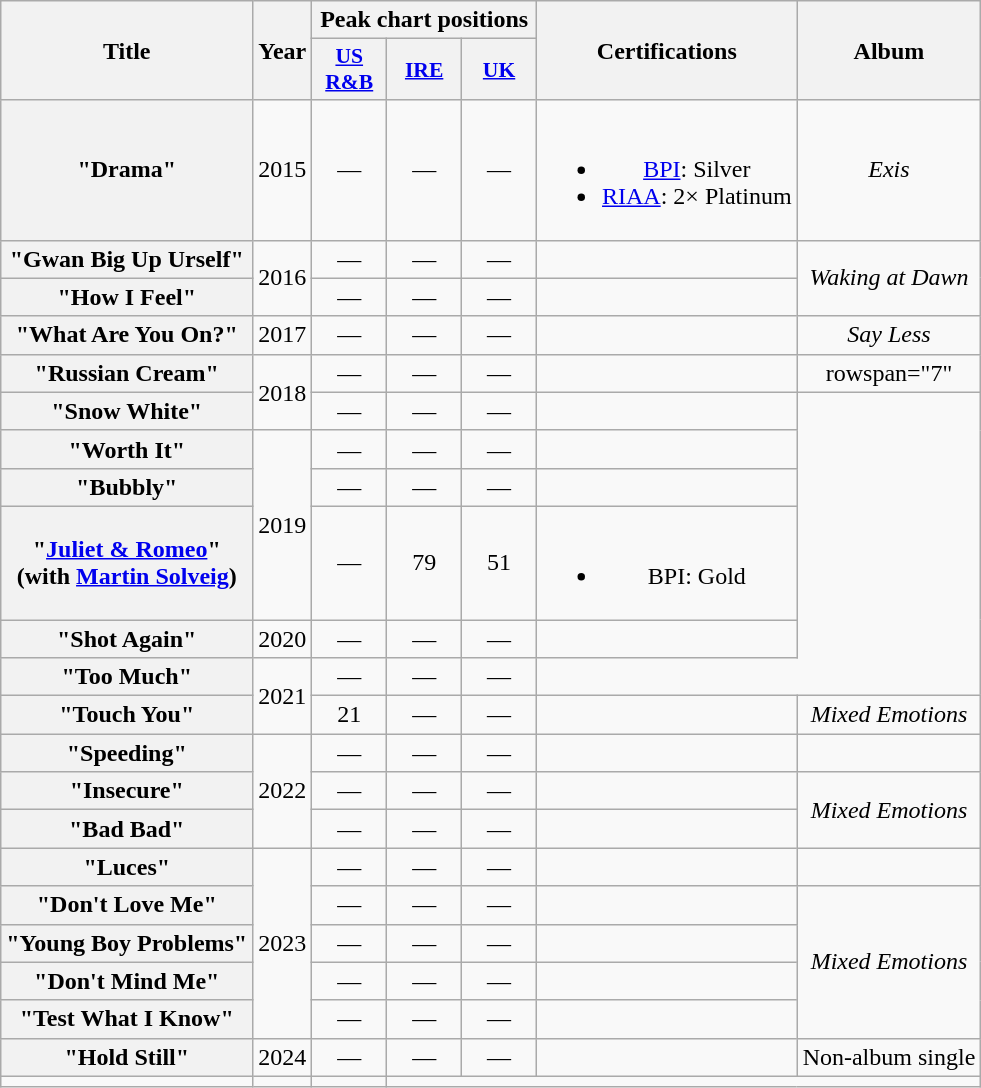<table class="wikitable plainrowheaders" style="text-align:center;">
<tr>
<th rowspan="2">Title</th>
<th rowspan="2">Year</th>
<th colspan="3">Peak chart positions</th>
<th rowspan="2">Certifications</th>
<th rowspan="2">Album</th>
</tr>
<tr>
<th scope="col" style="width:3em;font-size:90%;"><a href='#'>US<br>R&B</a><br></th>
<th scope="col" style="width:3em;font-size:90%;"><a href='#'>IRE</a><br></th>
<th scope="col" style="width:3em;font-size:90%;"><a href='#'>UK</a><br></th>
</tr>
<tr>
<th scope="row">"Drama"<br></th>
<td>2015</td>
<td>—</td>
<td>—</td>
<td>—</td>
<td><br><ul><li><a href='#'>BPI</a>: Silver</li><li><a href='#'>RIAA</a>: 2× Platinum</li></ul></td>
<td><em>Exis</em></td>
</tr>
<tr>
<th scope="row">"Gwan Big Up Urself"</th>
<td rowspan="2">2016</td>
<td>—</td>
<td>—</td>
<td>—</td>
<td></td>
<td rowspan="2"><em>Waking at Dawn</em></td>
</tr>
<tr>
<th scope="row">"How I Feel"</th>
<td>—</td>
<td>—</td>
<td>—</td>
<td></td>
</tr>
<tr>
<th scope="row">"What Are You On?"</th>
<td>2017</td>
<td>—</td>
<td>—</td>
<td>—</td>
<td></td>
<td><em>Say Less</em></td>
</tr>
<tr>
<th scope="row">"Russian Cream"</th>
<td rowspan="2">2018</td>
<td>—</td>
<td>—</td>
<td>—</td>
<td></td>
<td>rowspan="7" </td>
</tr>
<tr>
<th scope="row">"Snow White"</th>
<td>—</td>
<td>—</td>
<td>—</td>
<td></td>
</tr>
<tr>
<th scope="row">"Worth It"</th>
<td rowspan="3">2019</td>
<td>—</td>
<td>—</td>
<td>—</td>
<td></td>
</tr>
<tr>
<th scope="row">"Bubbly"</th>
<td>—</td>
<td>—</td>
<td>—</td>
<td></td>
</tr>
<tr>
<th scope="row">"<a href='#'>Juliet & Romeo</a>"<br><span>(with <a href='#'>Martin Solveig</a>)</span></th>
<td>—</td>
<td>79</td>
<td>51</td>
<td><br><ul><li>BPI: Gold</li></ul></td>
</tr>
<tr>
<th scope="row">"Shot Again"</th>
<td>2020</td>
<td>—</td>
<td>—</td>
<td>—</td>
<td></td>
</tr>
<tr>
<th scope="row">"Too Much"<br></th>
<td rowspan="2">2021</td>
<td>—</td>
<td>—</td>
<td>—</td>
</tr>
<tr>
<th scope="row">"Touch You"</th>
<td>21</td>
<td>—</td>
<td>—</td>
<td></td>
<td><em>Mixed Emotions</em></td>
</tr>
<tr>
<th scope="row">"Speeding"</th>
<td rowspan="3">2022</td>
<td>—</td>
<td>—</td>
<td>—</td>
<td></td>
<td></td>
</tr>
<tr>
<th scope="row">"Insecure"</th>
<td>—</td>
<td>—</td>
<td>—</td>
<td></td>
<td rowspan="2"><em>Mixed Emotions</em></td>
</tr>
<tr>
<th scope="row">"Bad Bad"</th>
<td>—</td>
<td>—</td>
<td>—</td>
<td></td>
</tr>
<tr>
<th scope="row">"Luces"<br></th>
<td rowspan="5">2023</td>
<td>—</td>
<td>—</td>
<td>—</td>
<td></td>
<td></td>
</tr>
<tr>
<th scope="row">"Don't Love Me"</th>
<td>—</td>
<td>—</td>
<td>—</td>
<td></td>
<td rowspan="4"><em>Mixed Emotions</em></td>
</tr>
<tr>
<th scope="row">"Young Boy Problems"</th>
<td>—</td>
<td>—</td>
<td>—</td>
<td></td>
</tr>
<tr>
<th scope="row">"Don't Mind Me"</th>
<td>—</td>
<td>—</td>
<td>—</td>
<td></td>
</tr>
<tr>
<th scope="row">"Test What I Know"</th>
<td>—</td>
<td>—</td>
<td>—</td>
<td></td>
</tr>
<tr>
<th>"Hold Still"</th>
<td>2024</td>
<td>—</td>
<td>—</td>
<td>—</td>
<td></td>
<td>Non-album single</td>
</tr>
<tr>
<td></td>
<td></td>
<td></td>
</tr>
</table>
